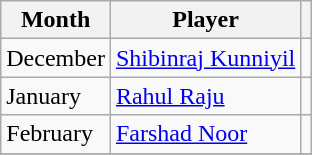<table class="wikitable" style="text-align:left">
<tr>
<th>Month</th>
<th>Player</th>
<th></th>
</tr>
<tr>
<td>December</td>
<td> <a href='#'>Shibinraj Kunniyil</a></td>
<td></td>
</tr>
<tr>
<td>January</td>
<td> <a href='#'>Rahul Raju</a></td>
<td></td>
</tr>
<tr>
<td>February</td>
<td> <a href='#'>Farshad Noor</a></td>
<td></td>
</tr>
<tr>
</tr>
</table>
